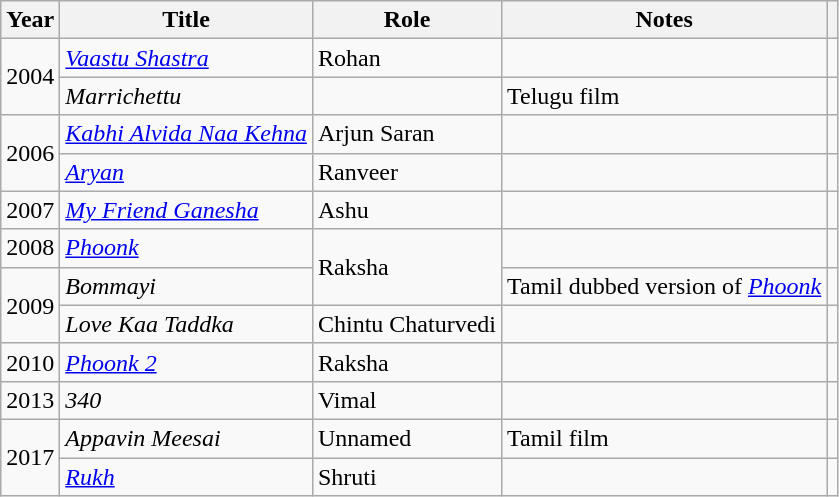<table class="wikitable sortable">
<tr>
<th>Year</th>
<th>Title</th>
<th>Role</th>
<th>Notes</th>
<th></th>
</tr>
<tr>
<td rowspan="2">2004</td>
<td><em><a href='#'>Vaastu Shastra</a></em></td>
<td>Rohan</td>
<td></td>
<td></td>
</tr>
<tr>
<td><em>Marrichettu</em></td>
<td></td>
<td>Telugu film</td>
<td></td>
</tr>
<tr>
<td rowspan="2">2006</td>
<td><em><a href='#'>Kabhi Alvida Naa Kehna</a></em></td>
<td>Arjun Saran</td>
<td></td>
<td></td>
</tr>
<tr>
<td><em><a href='#'>Aryan</a></em></td>
<td>Ranveer</td>
<td></td>
<td></td>
</tr>
<tr>
<td>2007</td>
<td><em><a href='#'>My Friend Ganesha</a></em></td>
<td>Ashu</td>
<td></td>
<td></td>
</tr>
<tr>
<td>2008</td>
<td><em><a href='#'>Phoonk</a></em></td>
<td rowspan="2">Raksha</td>
<td></td>
<td></td>
</tr>
<tr>
<td rowspan="2">2009</td>
<td><em>Bommayi</em></td>
<td>Tamil dubbed version of <em><a href='#'>Phoonk</a></em></td>
<td></td>
</tr>
<tr>
<td><em>Love Kaa Taddka</em></td>
<td>Chintu Chaturvedi</td>
<td></td>
<td></td>
</tr>
<tr>
<td>2010</td>
<td><em><a href='#'>Phoonk 2</a></em></td>
<td>Raksha</td>
<td></td>
<td></td>
</tr>
<tr>
<td>2013</td>
<td><em>340</em></td>
<td>Vimal</td>
<td></td>
<td></td>
</tr>
<tr>
<td rowspan="2">2017</td>
<td><em>Appavin Meesai</em></td>
<td>Unnamed</td>
<td>Tamil film</td>
<td></td>
</tr>
<tr>
<td><em><a href='#'>Rukh</a></em></td>
<td>Shruti</td>
<td></td>
<td></td>
</tr>
</table>
